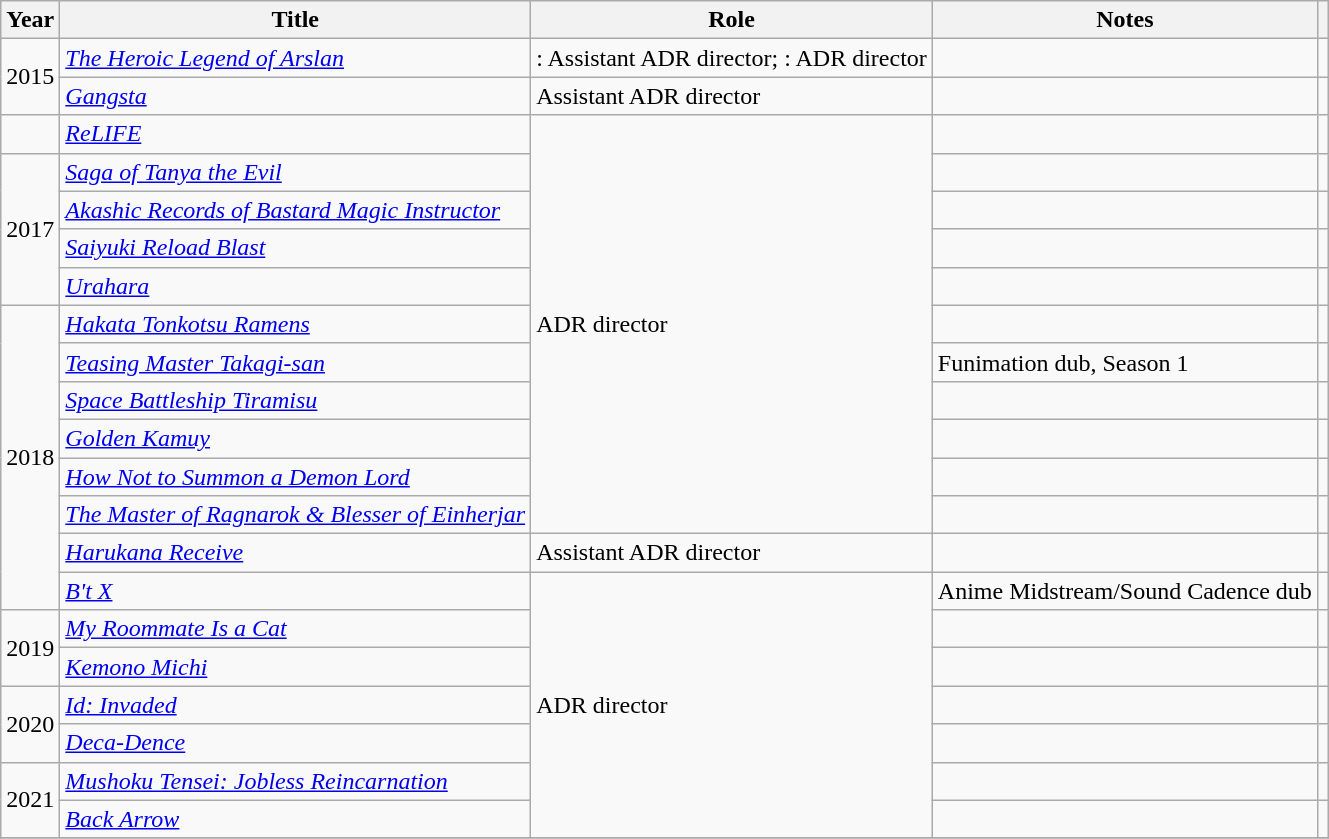<table class="wikitable sortable plainrowheaders">
<tr>
<th>Year</th>
<th>Title</th>
<th>Role</th>
<th class="unsortable">Notes</th>
<th class="unsortable"></th>
</tr>
<tr>
<td rowspan="2">2015</td>
<td><em><a href='#'>The Heroic Legend of Arslan</a></em></td>
<td>: Assistant ADR director; : ADR director</td>
<td></td>
<td></td>
</tr>
<tr>
<td><em><a href='#'>Gangsta</a></em></td>
<td>Assistant ADR director</td>
<td></td>
<td></td>
</tr>
<tr>
<td></td>
<td><em><a href='#'>ReLIFE</a></em></td>
<td rowspan="11">ADR director</td>
<td></td>
<td></td>
</tr>
<tr>
<td rowspan="4">2017</td>
<td><em><a href='#'>Saga of Tanya the Evil</a></em></td>
<td></td>
<td></td>
</tr>
<tr>
<td><em><a href='#'>Akashic Records of Bastard Magic Instructor</a></em></td>
<td></td>
<td></td>
</tr>
<tr>
<td><em><a href='#'>Saiyuki Reload Blast</a></em></td>
<td></td>
<td></td>
</tr>
<tr>
<td><em><a href='#'>Urahara</a></em></td>
<td></td>
<td></td>
</tr>
<tr>
<td rowspan="8">2018</td>
<td><em><a href='#'>Hakata Tonkotsu Ramens</a></em></td>
<td></td>
<td></td>
</tr>
<tr>
<td><em><a href='#'>Teasing Master Takagi-san</a></em></td>
<td>Funimation dub, Season 1</td>
<td></td>
</tr>
<tr>
<td><em><a href='#'>Space Battleship Tiramisu</a></em></td>
<td></td>
<td></td>
</tr>
<tr>
<td><em><a href='#'>Golden Kamuy</a></em></td>
<td></td>
<td></td>
</tr>
<tr>
<td><em><a href='#'>How Not to Summon a Demon Lord</a></em></td>
<td></td>
<td></td>
</tr>
<tr>
<td><em><a href='#'>The Master of Ragnarok & Blesser of Einherjar</a></em></td>
<td></td>
<td></td>
</tr>
<tr>
<td><em><a href='#'>Harukana Receive</a></em></td>
<td>Assistant ADR director</td>
<td></td>
<td></td>
</tr>
<tr>
<td><em><a href='#'>B't X</a></em></td>
<td rowspan="7">ADR director</td>
<td>Anime Midstream/Sound Cadence dub</td>
<td></td>
</tr>
<tr>
<td rowspan="2">2019</td>
<td><em><a href='#'>My Roommate Is a Cat</a></em></td>
<td></td>
<td></td>
</tr>
<tr>
<td><em><a href='#'>Kemono Michi</a></em></td>
<td></td>
<td></td>
</tr>
<tr>
<td rowspan="2">2020</td>
<td><em><a href='#'>Id: Invaded</a></em></td>
<td></td>
<td></td>
</tr>
<tr>
<td><em><a href='#'>Deca-Dence</a></em></td>
<td></td>
<td></td>
</tr>
<tr>
<td rowspan="2">2021<br></td>
<td><em><a href='#'>Mushoku Tensei: Jobless Reincarnation</a></em></td>
<td></td>
<td></td>
</tr>
<tr>
<td><em><a href='#'>Back Arrow</a></em></td>
<td></td>
<td></td>
</tr>
<tr>
</tr>
</table>
